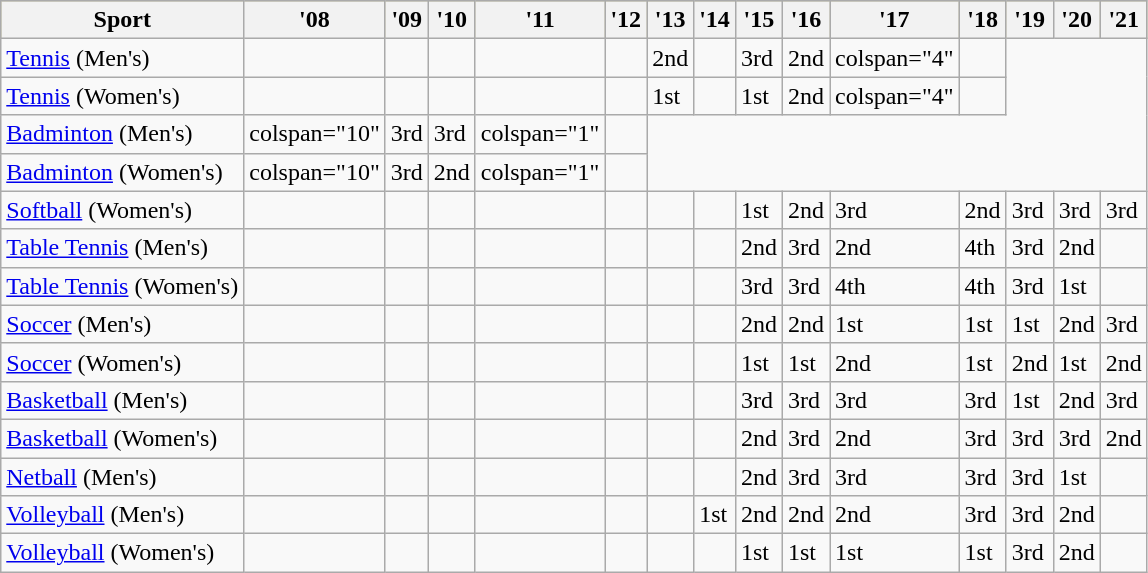<table class="wikitable">
<tr style="background:#bdb76b;">
<th>Sport</th>
<th>'08</th>
<th>'09</th>
<th>'10</th>
<th>'11</th>
<th>'12</th>
<th>'13</th>
<th>'14</th>
<th>'15</th>
<th>'16</th>
<th>'17</th>
<th>'18</th>
<th>'19</th>
<th>'20</th>
<th>'21</th>
</tr>
<tr>
<td><a href='#'>Tennis</a> (Men's)</td>
<td></td>
<td></td>
<td></td>
<td></td>
<td></td>
<td>2nd</td>
<td></td>
<td>3rd</td>
<td>2nd</td>
<td>colspan="4" </td>
<td></td>
</tr>
<tr>
<td><a href='#'>Tennis</a> (Women's)</td>
<td></td>
<td></td>
<td></td>
<td></td>
<td></td>
<td>1st</td>
<td></td>
<td>1st</td>
<td>2nd</td>
<td>colspan="4" </td>
<td></td>
</tr>
<tr>
<td><a href='#'>Badminton</a> (Men's)</td>
<td>colspan="10" </td>
<td>3rd</td>
<td>3rd</td>
<td>colspan="1" </td>
<td></td>
</tr>
<tr>
<td><a href='#'>Badminton</a> (Women's)</td>
<td>colspan="10" </td>
<td>3rd</td>
<td>2nd</td>
<td>colspan="1" </td>
<td></td>
</tr>
<tr>
<td><a href='#'>Softball</a> (Women's)</td>
<td></td>
<td></td>
<td></td>
<td></td>
<td></td>
<td></td>
<td></td>
<td>1st</td>
<td>2nd</td>
<td>3rd</td>
<td>2nd</td>
<td>3rd</td>
<td>3rd</td>
<td>3rd</td>
</tr>
<tr>
<td><a href='#'>Table Tennis</a> (Men's)</td>
<td></td>
<td></td>
<td></td>
<td></td>
<td></td>
<td></td>
<td></td>
<td>2nd</td>
<td>3rd</td>
<td>2nd</td>
<td>4th</td>
<td>3rd</td>
<td>2nd</td>
<td></td>
</tr>
<tr>
<td><a href='#'>Table Tennis</a> (Women's)</td>
<td></td>
<td></td>
<td></td>
<td></td>
<td></td>
<td></td>
<td></td>
<td>3rd</td>
<td>3rd</td>
<td>4th</td>
<td>4th</td>
<td>3rd</td>
<td>1st</td>
<td></td>
</tr>
<tr>
<td><a href='#'>Soccer</a> (Men's)</td>
<td></td>
<td></td>
<td></td>
<td></td>
<td></td>
<td></td>
<td></td>
<td>2nd</td>
<td>2nd</td>
<td>1st</td>
<td>1st</td>
<td>1st</td>
<td>2nd</td>
<td>3rd</td>
</tr>
<tr>
<td><a href='#'>Soccer</a> (Women's)</td>
<td></td>
<td></td>
<td></td>
<td></td>
<td></td>
<td></td>
<td></td>
<td>1st</td>
<td>1st</td>
<td>2nd</td>
<td>1st</td>
<td>2nd</td>
<td>1st</td>
<td>2nd</td>
</tr>
<tr>
<td><a href='#'>Basketball</a> (Men's)</td>
<td></td>
<td></td>
<td></td>
<td></td>
<td></td>
<td></td>
<td></td>
<td>3rd</td>
<td>3rd</td>
<td>3rd</td>
<td>3rd</td>
<td>1st</td>
<td>2nd</td>
<td>3rd</td>
</tr>
<tr>
<td><a href='#'>Basketball</a> (Women's)</td>
<td></td>
<td></td>
<td></td>
<td></td>
<td></td>
<td></td>
<td></td>
<td>2nd</td>
<td>3rd</td>
<td>2nd</td>
<td>3rd</td>
<td>3rd</td>
<td>3rd</td>
<td>2nd</td>
</tr>
<tr>
<td><a href='#'>Netball</a> (Men's)</td>
<td></td>
<td></td>
<td></td>
<td></td>
<td></td>
<td></td>
<td></td>
<td>2nd</td>
<td>3rd</td>
<td>3rd</td>
<td>3rd</td>
<td>3rd</td>
<td>1st</td>
<td></td>
</tr>
<tr>
<td><a href='#'>Volleyball</a> (Men's)</td>
<td></td>
<td></td>
<td></td>
<td></td>
<td></td>
<td></td>
<td>1st</td>
<td>2nd</td>
<td>2nd</td>
<td>2nd</td>
<td>3rd</td>
<td>3rd</td>
<td>2nd</td>
<td></td>
</tr>
<tr>
<td><a href='#'>Volleyball</a> (Women's)</td>
<td></td>
<td></td>
<td></td>
<td></td>
<td></td>
<td></td>
<td></td>
<td>1st</td>
<td>1st</td>
<td>1st</td>
<td>1st</td>
<td>3rd</td>
<td>2nd</td>
<td></td>
</tr>
</table>
